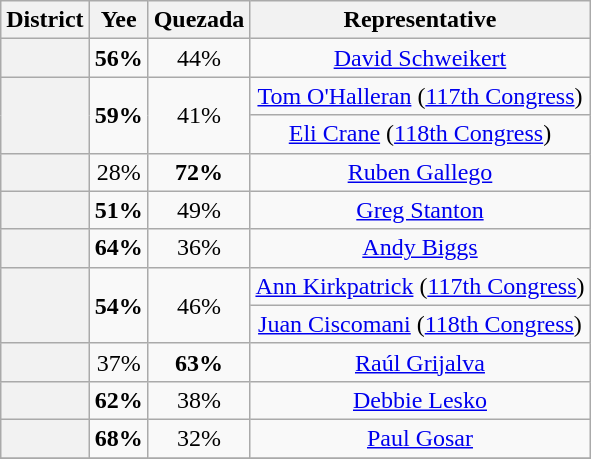<table class="wikitable sortable">
<tr>
<th>District</th>
<th>Yee</th>
<th>Quezada</th>
<th>Representative</th>
</tr>
<tr align=center>
<th></th>
<td><strong>56%</strong></td>
<td>44%</td>
<td><a href='#'>David Schweikert</a></td>
</tr>
<tr align=center>
<th rowspan=2 ></th>
<td rowspan=2><strong>59%</strong></td>
<td rowspan=2>41%</td>
<td><a href='#'>Tom O'Halleran</a> (<a href='#'>117th Congress</a>)</td>
</tr>
<tr align=center>
<td><a href='#'>Eli Crane</a>  (<a href='#'>118th Congress</a>)</td>
</tr>
<tr align=center>
<th rowspan ></th>
<td rowspan>28%</td>
<td rowspan><strong>72%</strong></td>
<td><a href='#'>Ruben Gallego</a></td>
</tr>
<tr align=center>
<th></th>
<td><strong>51%</strong></td>
<td>49%</td>
<td><a href='#'>Greg Stanton</a></td>
</tr>
<tr align=center>
<th rowspan ></th>
<td rowspan><strong>64%</strong></td>
<td rowspan>36%</td>
<td><a href='#'>Andy Biggs</a></td>
</tr>
<tr align=center>
<th rowspan=2 ></th>
<td rowspan=2><strong>54%</strong></td>
<td rowspan=2>46%</td>
<td><a href='#'>Ann Kirkpatrick</a> (<a href='#'>117th Congress</a>)</td>
</tr>
<tr align=center>
<td><a href='#'>Juan Ciscomani</a> (<a href='#'>118th Congress</a>)</td>
</tr>
<tr align=center>
<th rowspan ></th>
<td rowspan>37%</td>
<td rowspan><strong>63%</strong></td>
<td><a href='#'>Raúl Grijalva</a></td>
</tr>
<tr align=center>
<th></th>
<td><strong>62%</strong></td>
<td>38%</td>
<td><a href='#'>Debbie Lesko</a></td>
</tr>
<tr align=center>
<th></th>
<td><strong>68%</strong></td>
<td>32%</td>
<td><a href='#'>Paul Gosar</a></td>
</tr>
<tr align=center>
</tr>
</table>
